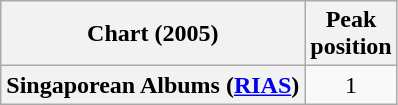<table class="wikitable sortable plainrowheaders" style="text-align:center">
<tr>
<th scope="col">Chart (2005)</th>
<th scope="col">Peak<br>position</th>
</tr>
<tr>
<th scope="row">Singaporean Albums (<a href='#'>RIAS</a>)</th>
<td style="text-align:center;">1</td>
</tr>
</table>
